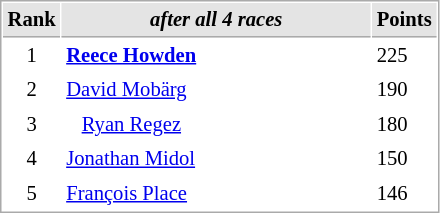<table cellspacing="1" cellpadding="3" style="border:1px solid #aaa; font-size:86%;">
<tr style="background:#e4e4e4;">
<th style="border-bottom:1px solid #aaa; width:10px;">Rank</th>
<th style="border-bottom:1px solid #aaa; width:200px;"><em>after all 4 races</em></th>
<th style="border-bottom:1px solid #aaa; width:20px;">Points</th>
</tr>
<tr>
<td align=center>1</td>
<td><strong> <a href='#'>Reece Howden</a></strong></td>
<td>225</td>
</tr>
<tr>
<td align=center>2</td>
<td> <a href='#'>David Mobärg</a></td>
<td>190</td>
</tr>
<tr>
<td align=center>3</td>
<td>   <a href='#'>Ryan Regez</a></td>
<td>180</td>
</tr>
<tr>
<td align=center>4</td>
<td> <a href='#'>Jonathan Midol</a></td>
<td>150</td>
</tr>
<tr>
<td align=center>5</td>
<td> <a href='#'>François Place</a></td>
<td>146</td>
</tr>
</table>
